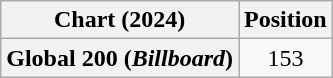<table class="wikitable sortable plainrowheaders" style="text-align:center">
<tr>
<th scope="col">Chart (2024)</th>
<th scope="col">Position</th>
</tr>
<tr>
<th scope="row">Global 200 (<em>Billboard</em>)</th>
<td>153</td>
</tr>
</table>
